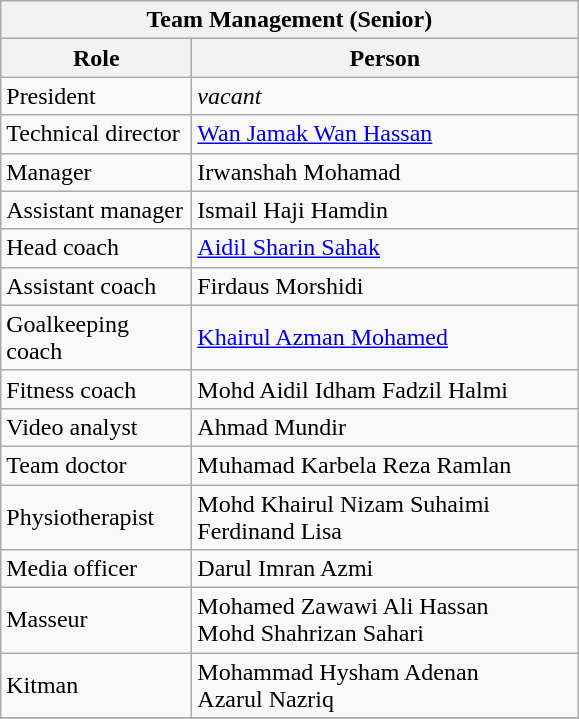<table class="wikitable" style="text-align:left;">
<tr>
<th colspan=2>Team Management (Senior)</th>
</tr>
<tr>
<th style="width:120px;">Role</th>
<th style="width:250px;">Person</th>
</tr>
<tr>
<td>President</td>
<td><em>vacant</em></td>
</tr>
<tr>
<td>Technical director</td>
<td> <a href='#'>Wan Jamak Wan Hassan</a></td>
</tr>
<tr>
<td>Manager</td>
<td> Irwanshah Mohamad</td>
</tr>
<tr>
<td>Assistant manager</td>
<td> Ismail Haji Hamdin</td>
</tr>
<tr>
<td>Head coach</td>
<td> <a href='#'>Aidil Sharin Sahak</a></td>
</tr>
<tr>
<td>Assistant coach</td>
<td> Firdaus Morshidi</td>
</tr>
<tr>
<td>Goalkeeping coach</td>
<td> <a href='#'>Khairul Azman Mohamed</a></td>
</tr>
<tr>
<td>Fitness coach</td>
<td> Mohd Aidil Idham Fadzil Halmi</td>
</tr>
<tr>
<td>Video analyst</td>
<td> Ahmad Mundir</td>
</tr>
<tr>
<td>Team doctor</td>
<td> Muhamad Karbela Reza Ramlan</td>
</tr>
<tr>
<td>Physiotherapist</td>
<td> Mohd Khairul Nizam Suhaimi<br> Ferdinand Lisa</td>
</tr>
<tr>
<td>Media officer</td>
<td> Darul Imran Azmi</td>
</tr>
<tr>
<td>Masseur</td>
<td> Mohamed Zawawi Ali Hassan<br> Mohd Shahrizan Sahari</td>
</tr>
<tr>
<td>Kitman</td>
<td> Mohammad Hysham Adenan<br> Azarul Nazriq</td>
</tr>
<tr>
</tr>
</table>
